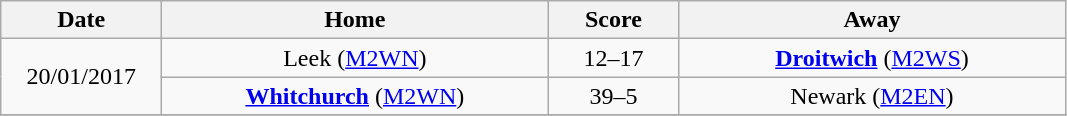<table class="wikitable" style="text-align: center">
<tr>
<th width=100>Date</th>
<th width=250>Home</th>
<th width=80>Score</th>
<th width=250>Away</th>
</tr>
<tr>
<td rowspan=2>20/01/2017</td>
<td>Leek (<a href='#'>M2WN</a>)</td>
<td>12–17</td>
<td><strong><a href='#'>Droitwich</a></strong> (<a href='#'>M2WS</a>)</td>
</tr>
<tr>
<td><strong><a href='#'>Whitchurch</a></strong> (<a href='#'>M2WN</a>)</td>
<td>39–5</td>
<td>Newark (<a href='#'>M2EN</a>)</td>
</tr>
<tr>
</tr>
</table>
